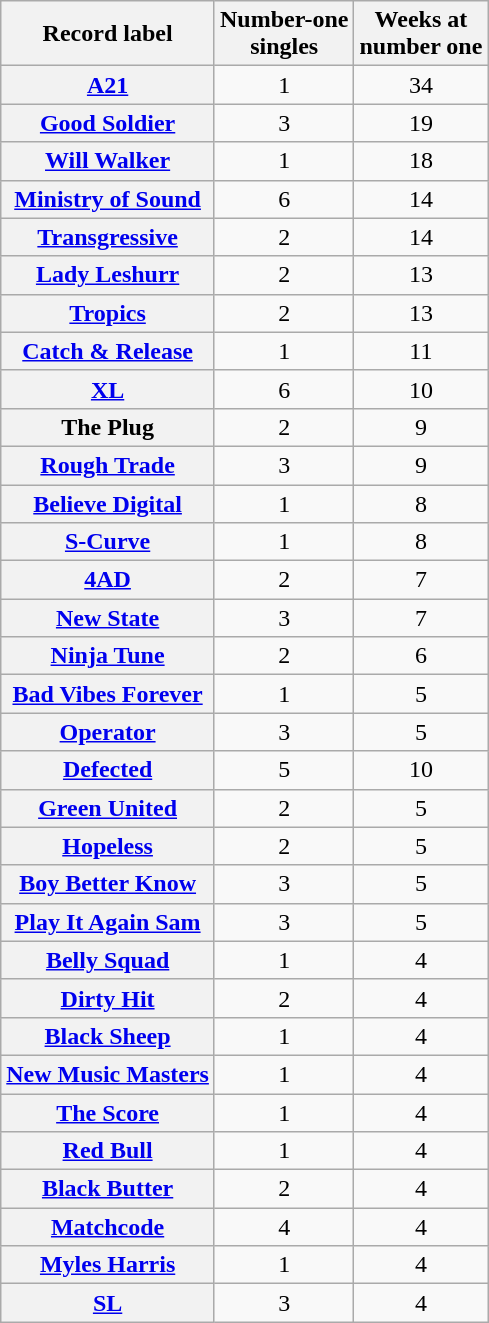<table class="wikitable plainrowheaders sortable">
<tr>
<th scope=col>Record label</th>
<th scope=col>Number-one<br>singles</th>
<th scope=col>Weeks at<br>number one</th>
</tr>
<tr>
<th scope=row><a href='#'>A21</a></th>
<td align=center>1</td>
<td align=center>34</td>
</tr>
<tr>
<th scope=row><a href='#'>Good Soldier</a></th>
<td align=center>3</td>
<td align=center>19</td>
</tr>
<tr>
<th scope=row><a href='#'>Will Walker</a></th>
<td align=center>1</td>
<td align=center>18</td>
</tr>
<tr>
<th scope=row><a href='#'>Ministry of Sound</a></th>
<td align=center>6</td>
<td align=center>14</td>
</tr>
<tr>
<th scope=row><a href='#'>Transgressive</a></th>
<td align=center>2</td>
<td align=center>14</td>
</tr>
<tr>
<th scope=row><a href='#'>Lady Leshurr</a></th>
<td align=center>2</td>
<td align=center>13</td>
</tr>
<tr>
<th scope=row><a href='#'>Tropics</a></th>
<td align=center>2</td>
<td align=center>13</td>
</tr>
<tr>
<th scope=row><a href='#'>Catch & Release</a></th>
<td align=center>1</td>
<td align=center>11</td>
</tr>
<tr>
<th scope=row><a href='#'>XL</a></th>
<td align=center>6</td>
<td align=center>10</td>
</tr>
<tr>
<th scope=row>The Plug</th>
<td align=center>2</td>
<td align=center>9</td>
</tr>
<tr>
<th scope=row><a href='#'>Rough Trade</a></th>
<td align=center>3</td>
<td align=center>9</td>
</tr>
<tr>
<th scope=row><a href='#'>Believe Digital</a></th>
<td align=center>1</td>
<td align=center>8</td>
</tr>
<tr>
<th scope=row><a href='#'>S-Curve</a></th>
<td align=center>1</td>
<td align=center>8</td>
</tr>
<tr>
<th scope=row><a href='#'>4AD</a></th>
<td align=center>2</td>
<td align=center>7</td>
</tr>
<tr>
<th scope=row><a href='#'>New State</a></th>
<td align=center>3</td>
<td align=center>7</td>
</tr>
<tr>
<th scope=row><a href='#'>Ninja Tune</a></th>
<td align=center>2</td>
<td align=center>6</td>
</tr>
<tr>
<th scope=row><a href='#'>Bad Vibes Forever</a></th>
<td align=center>1</td>
<td align=center>5</td>
</tr>
<tr>
<th scope=row><a href='#'>Operator</a></th>
<td align=center>3</td>
<td align=center>5</td>
</tr>
<tr>
<th scope=row><a href='#'>Defected</a></th>
<td align=center>5</td>
<td align=center>10</td>
</tr>
<tr>
<th scope=row><a href='#'>Green United</a></th>
<td align=center>2</td>
<td align=center>5</td>
</tr>
<tr>
<th scope=row><a href='#'>Hopeless</a></th>
<td align=center>2</td>
<td align=center>5</td>
</tr>
<tr>
<th scope=row><a href='#'>Boy Better Know</a></th>
<td align=center>3</td>
<td align=Center>5</td>
</tr>
<tr>
<th scope=row><a href='#'>Play It Again Sam</a></th>
<td align=center>3</td>
<td align=center>5</td>
</tr>
<tr>
<th scope=row><a href='#'>Belly Squad</a></th>
<td align=center>1</td>
<td align=center>4</td>
</tr>
<tr>
<th scope=row><a href='#'>Dirty Hit</a></th>
<td align=center>2</td>
<td align=center>4</td>
</tr>
<tr>
<th scope=row><a href='#'>Black Sheep</a></th>
<td align=center>1</td>
<td align=center>4</td>
</tr>
<tr>
<th scope=row><a href='#'>New Music Masters</a></th>
<td align=center>1</td>
<td align=center>4</td>
</tr>
<tr>
<th scope=row><a href='#'>The Score</a></th>
<td align=center>1</td>
<td align=center>4</td>
</tr>
<tr>
<th scope=row><a href='#'>Red Bull</a></th>
<td align=center>1</td>
<td align=center>4</td>
</tr>
<tr>
<th scope=row><a href='#'>Black Butter</a></th>
<td align=center>2</td>
<td align=center>4</td>
</tr>
<tr>
<th scope=row><a href='#'>Matchcode</a></th>
<td align=center>4</td>
<td align=center>4</td>
</tr>
<tr>
<th scope=row><a href='#'>Myles Harris</a></th>
<td align=center>1</td>
<td align=center>4</td>
</tr>
<tr>
<th scope=row><a href='#'>SL</a></th>
<td align=center>3</td>
<td align=center>4</td>
</tr>
</table>
